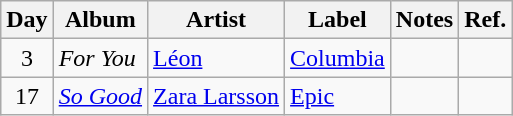<table class="wikitable">
<tr>
<th>Day</th>
<th>Album</th>
<th>Artist</th>
<th>Label</th>
<th>Notes</th>
<th>Ref.</th>
</tr>
<tr>
<td rowspan="1" style="text-align:center;">3</td>
<td><em>For You</em></td>
<td><a href='#'>Léon</a></td>
<td><a href='#'>Columbia</a></td>
<td></td>
<td style="text-align:center;"></td>
</tr>
<tr>
<td rowspan="1" style="text-align:center;">17</td>
<td><em><a href='#'>So Good</a></em></td>
<td><a href='#'>Zara Larsson</a></td>
<td><a href='#'>Epic</a></td>
<td></td>
<td style="text-align:center;"></td>
</tr>
</table>
